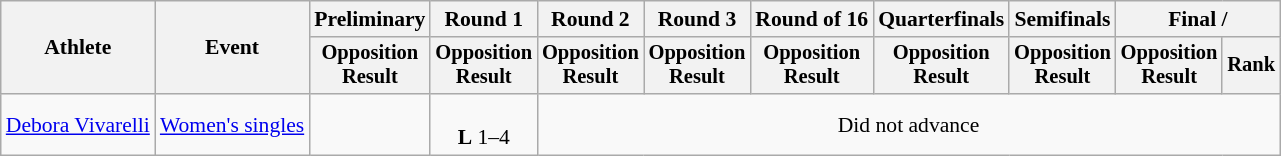<table class="wikitable" style="font-size:90%;">
<tr>
<th rowspan=2>Athlete</th>
<th rowspan=2>Event</th>
<th>Preliminary</th>
<th>Round 1</th>
<th>Round 2</th>
<th>Round 3</th>
<th>Round of 16</th>
<th>Quarterfinals</th>
<th>Semifinals</th>
<th colspan=2>Final / </th>
</tr>
<tr style="font-size:95%">
<th>Opposition<br>Result</th>
<th>Opposition<br>Result</th>
<th>Opposition<br>Result</th>
<th>Opposition<br>Result</th>
<th>Opposition<br>Result</th>
<th>Opposition<br>Result</th>
<th>Opposition<br>Result</th>
<th>Opposition<br>Result</th>
<th>Rank</th>
</tr>
<tr align=center>
<td align=left><a href='#'>Debora Vivarelli</a></td>
<td align=left><a href='#'>Women's singles</a></td>
<td></td>
<td><br> <strong>L</strong> 1–4</td>
<td colspan="7">Did not advance</td>
</tr>
</table>
